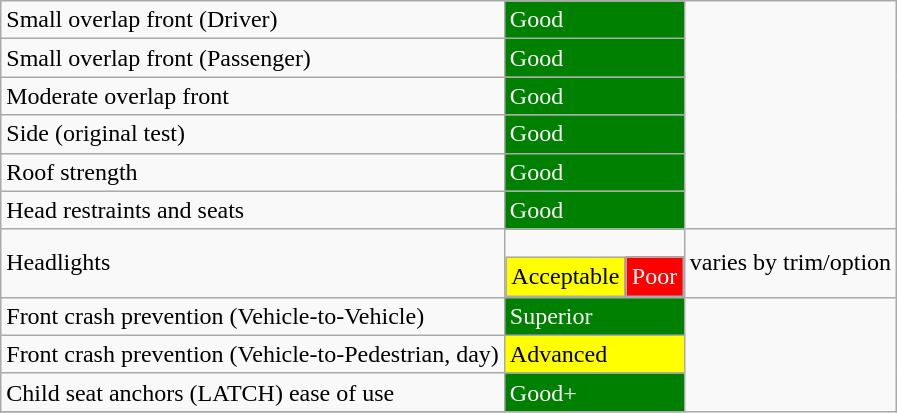<table class="wikitable">
<tr>
<td>Small overlap front (Driver)</td>
<td style="color:white;background: green">Good</td>
</tr>
<tr>
<td>Small overlap front (Passenger)</td>
<td style="color:white;background: green">Good</td>
</tr>
<tr>
<td>Moderate overlap front</td>
<td style="color:white;background: green">Good</td>
</tr>
<tr>
<td>Side (original test)</td>
<td style="color:white;background: green">Good</td>
</tr>
<tr>
<td>Roof strength</td>
<td style="color:white;background: green">Good</td>
</tr>
<tr>
<td>Head restraints and seats</td>
<td style="color:white;background: green">Good</td>
</tr>
<tr>
<td>Headlights</td>
<td style="margin:0;padding:0"><br><table border=0 cellspacing=0>
<tr>
<td style="background: yellow">Acceptable</td>
<td style="color:white;background: red">Poor</td>
</tr>
</table>
</td>
<td>varies by trim/option</td>
</tr>
<tr>
<td>Front crash prevention (Vehicle-to-Vehicle)</td>
<td style="color:white;background: green">Superior</td>
</tr>
<tr>
<td>Front crash prevention (Vehicle-to-Pedestrian, day)</td>
<td style="background: yellow">Advanced</td>
</tr>
<tr>
<td>Child seat anchors (LATCH) ease of use</td>
<td style="color:white;background: green">Good+</td>
</tr>
<tr>
</tr>
</table>
